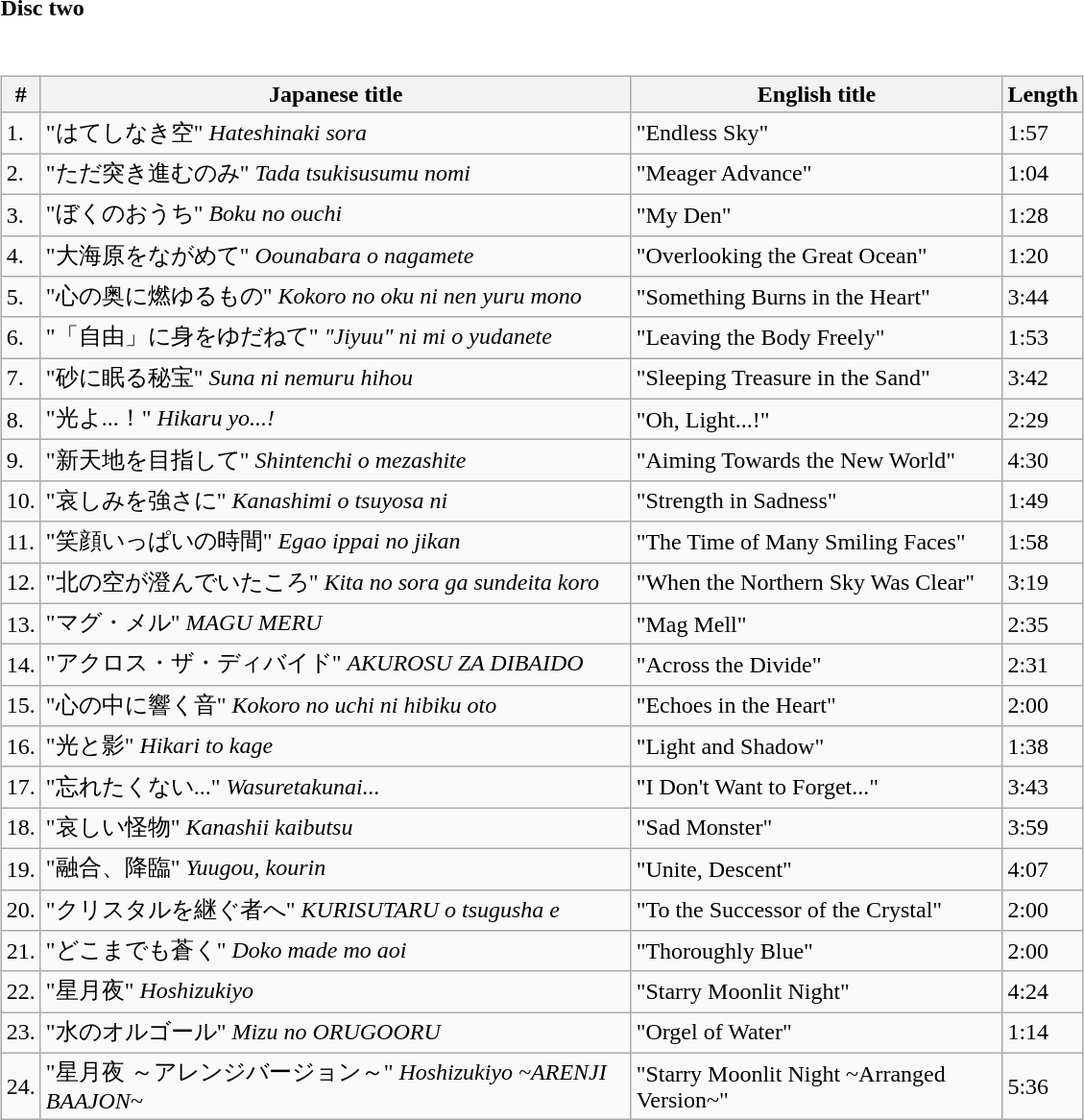<table class="collapsible collapsed" border="0" style="width:60%">
<tr>
<th style="width:12em; text-align:left">Disc two</th>
<th></th>
</tr>
<tr>
<td colspan="2"><br><table class="wikitable" style="width:100%; margin-right:-1em;">
<tr>
<th>#</th>
<th>Japanese title</th>
<th>English title</th>
<th>Length</th>
</tr>
<tr>
<td>1.</td>
<td>"はてしなき空" <em>Hateshinaki sora</em></td>
<td>"Endless Sky"</td>
<td>1:57</td>
</tr>
<tr>
<td>2.</td>
<td>"ただ突き進むのみ" <em>Tada tsukisusumu nomi</em></td>
<td>"Meager Advance"</td>
<td>1:04</td>
</tr>
<tr>
<td>3.</td>
<td>"ぼくのおうち" <em>Boku no ouchi</em></td>
<td>"My Den"</td>
<td>1:28</td>
</tr>
<tr>
<td>4.</td>
<td>"大海原をながめて" <em>Oounabara o nagamete</em></td>
<td>"Overlooking the Great Ocean"</td>
<td>1:20</td>
</tr>
<tr>
<td>5.</td>
<td>"心の奥に燃ゆるもの" <em>Kokoro no oku ni nen yuru mono</em></td>
<td>"Something Burns in the Heart"</td>
<td>3:44</td>
</tr>
<tr>
<td>6.</td>
<td>"「自由」に身をゆだねて" <em>"Jiyuu" ni mi o yudanete</em></td>
<td>"Leaving the Body Freely"</td>
<td>1:53</td>
</tr>
<tr>
<td>7.</td>
<td>"砂に眠る秘宝" <em>Suna ni nemuru hihou</em></td>
<td>"Sleeping Treasure in the Sand"</td>
<td>3:42</td>
</tr>
<tr>
<td>8.</td>
<td>"光よ...！" <em>Hikaru yo...!</em></td>
<td>"Oh, Light...!"</td>
<td>2:29</td>
</tr>
<tr>
<td>9.</td>
<td>"新天地を目指して" <em>Shintenchi o mezashite</em></td>
<td>"Aiming Towards the New World"</td>
<td>4:30</td>
</tr>
<tr>
<td>10.</td>
<td>"哀しみを強さに" <em>Kanashimi o tsuyosa ni</em></td>
<td>"Strength in Sadness"</td>
<td>1:49</td>
</tr>
<tr>
<td>11.</td>
<td>"笑顔いっぱいの時間" <em>Egao ippai no jikan</em></td>
<td>"The Time of Many Smiling Faces"</td>
<td>1:58</td>
</tr>
<tr>
<td>12.</td>
<td>"北の空が澄んでいたころ" <em>Kita no sora ga sundeita koro</em></td>
<td>"When the Northern Sky Was Clear"</td>
<td>3:19</td>
</tr>
<tr>
<td>13.</td>
<td>"マグ・メル" <em>MAGU MERU</em></td>
<td>"Mag Mell"</td>
<td>2:35</td>
</tr>
<tr>
<td>14.</td>
<td>"アクロス・ザ・ディバイド" <em>AKUROSU ZA DIBAIDO</em></td>
<td>"Across the Divide"</td>
<td>2:31</td>
</tr>
<tr>
<td>15.</td>
<td>"心の中に響く音" <em>Kokoro no uchi ni hibiku oto</em></td>
<td>"Echoes in the Heart"</td>
<td>2:00</td>
</tr>
<tr>
<td>16.</td>
<td>"光と影" <em>Hikari to kage</em></td>
<td>"Light and Shadow"</td>
<td>1:38</td>
</tr>
<tr>
<td>17.</td>
<td>"忘れたくない..." <em>Wasuretakunai...</em></td>
<td>"I Don't Want to Forget..."</td>
<td>3:43</td>
</tr>
<tr>
<td>18.</td>
<td>"哀しい怪物" <em>Kanashii kaibutsu</em></td>
<td>"Sad Monster"</td>
<td>3:59</td>
</tr>
<tr>
<td>19.</td>
<td>"融合、降臨" <em>Yuugou, kourin</em></td>
<td>"Unite, Descent"</td>
<td>4:07</td>
</tr>
<tr>
<td>20.</td>
<td>"クリスタルを継ぐ者へ" <em>KURISUTARU o tsugusha e</em></td>
<td>"To the Successor of the Crystal"</td>
<td>2:00</td>
</tr>
<tr>
<td>21.</td>
<td>"どこまでも蒼く" <em>Doko made mo aoi</em></td>
<td>"Thoroughly Blue"</td>
<td>2:00</td>
</tr>
<tr>
<td>22.</td>
<td>"星月夜" <em>Hoshizukiyo</em></td>
<td>"Starry Moonlit Night"</td>
<td>4:24</td>
</tr>
<tr>
<td>23.</td>
<td>"水のオルゴール" <em>Mizu no ORUGOORU</em></td>
<td>"Orgel of Water"</td>
<td>1:14</td>
</tr>
<tr>
<td>24.</td>
<td>"星月夜 ～アレンジバージョン～" <em>Hoshizukiyo ~ARENJI BAAJON~</em></td>
<td>"Starry Moonlit Night ~Arranged Version~"</td>
<td>5:36</td>
</tr>
</table>
</td>
</tr>
</table>
